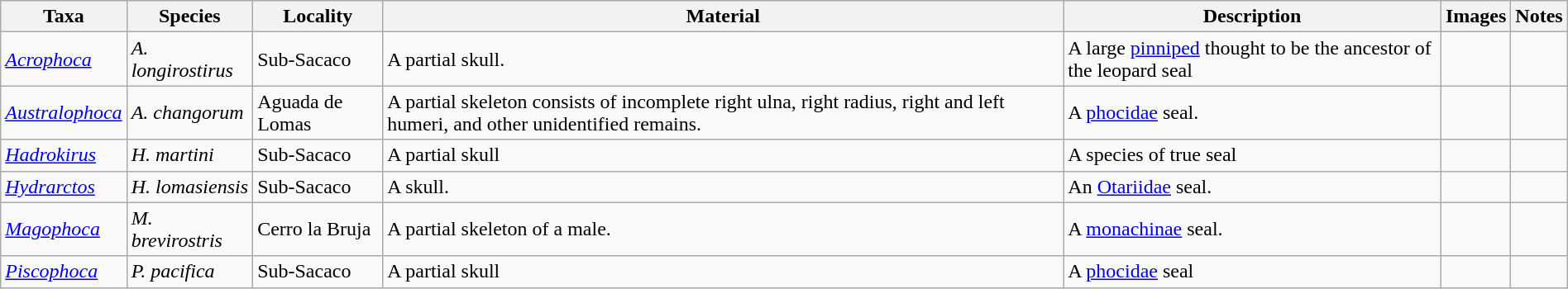<table class="wikitable"  style="margin:auto; width:100%;">
<tr>
<th>Taxa</th>
<th>Species</th>
<th>Locality</th>
<th>Material</th>
<th>Description</th>
<th>Images</th>
<th class=unsortable>Notes</th>
</tr>
<tr>
<td><em><a href='#'>Acrophoca</a></em></td>
<td><em>A. longirostirus</em></td>
<td>Sub-Sacaco</td>
<td>A partial skull.</td>
<td>A large <a href='#'>pinniped</a> thought to be the ancestor of the leopard seal</td>
<td></td>
<td></td>
</tr>
<tr>
<td><em><a href='#'>Australophoca</a></em></td>
<td><em>A. changorum</em></td>
<td>Aguada de Lomas</td>
<td>A partial skeleton consists of incomplete right ulna, right radius, right and left humeri, and other unidentified remains.</td>
<td>A <a href='#'>phocidae</a> seal.</td>
<td></td>
<td></td>
</tr>
<tr>
<td><em><a href='#'>Hadrokirus</a></em></td>
<td><em>H. martini</em></td>
<td>Sub-Sacaco</td>
<td>A partial skull</td>
<td>A species of true seal</td>
<td></td>
<td></td>
</tr>
<tr>
<td><em><a href='#'>Hydrarctos</a></em></td>
<td><em>H. lomasiensis</em></td>
<td>Sub-Sacaco</td>
<td>A skull.</td>
<td>An <a href='#'>Otariidae</a> seal.</td>
<td></td>
<td></td>
</tr>
<tr>
<td><em><a href='#'>Magophoca</a></em></td>
<td><em>M. brevirostris</em></td>
<td>Cerro la Bruja</td>
<td>A partial skeleton of a male.</td>
<td>A <a href='#'>monachinae</a> seal.</td>
<td></td>
<td></td>
</tr>
<tr>
<td><em><a href='#'>Piscophoca</a></em></td>
<td><em>P. pacifica</em></td>
<td>Sub-Sacaco</td>
<td>A partial skull</td>
<td>A <a href='#'>phocidae</a> seal</td>
<td></td>
<td></td>
</tr>
</table>
